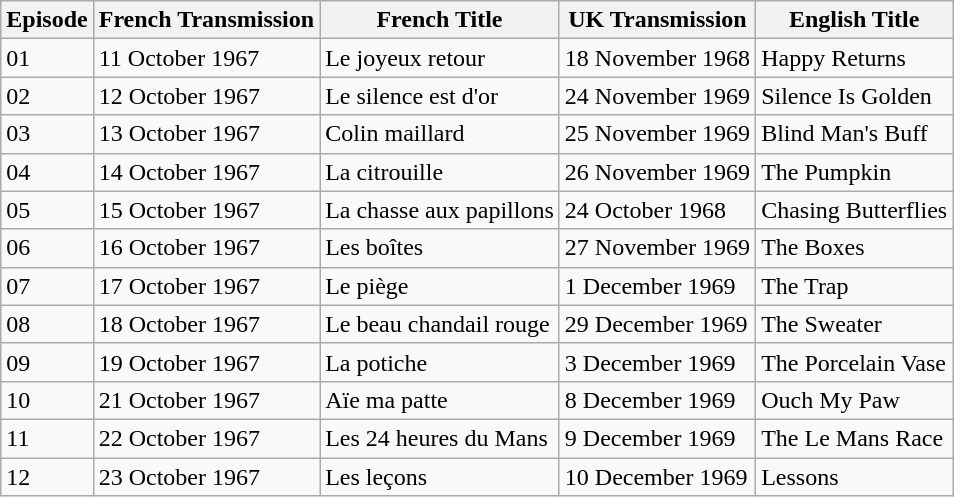<table class="wikitable">
<tr>
<th>Episode</th>
<th>French Transmission</th>
<th>French Title</th>
<th>UK Transmission</th>
<th>English Title</th>
</tr>
<tr>
<td>01</td>
<td>11 October 1967</td>
<td>Le joyeux retour</td>
<td>18 November 1968</td>
<td>Happy Returns</td>
</tr>
<tr>
<td>02</td>
<td>12 October 1967</td>
<td>Le silence est d'or</td>
<td>24 November 1969</td>
<td>Silence Is Golden</td>
</tr>
<tr>
<td>03</td>
<td>13 October 1967</td>
<td>Colin maillard</td>
<td>25 November 1969</td>
<td>Blind Man's Buff</td>
</tr>
<tr>
<td>04</td>
<td>14 October 1967</td>
<td>La citrouille</td>
<td>26 November 1969</td>
<td>The Pumpkin</td>
</tr>
<tr>
<td>05</td>
<td>15 October 1967</td>
<td>La chasse aux papillons</td>
<td>24 October 1968</td>
<td>Chasing Butterflies</td>
</tr>
<tr>
<td>06</td>
<td>16 October 1967</td>
<td>Les boîtes</td>
<td>27 November 1969</td>
<td>The Boxes</td>
</tr>
<tr>
<td>07</td>
<td>17 October 1967</td>
<td>Le piège</td>
<td>1 December 1969</td>
<td>The Trap</td>
</tr>
<tr>
<td>08</td>
<td>18 October 1967</td>
<td>Le beau chandail rouge</td>
<td>29 December 1969</td>
<td>The Sweater</td>
</tr>
<tr>
<td>09</td>
<td>19 October 1967</td>
<td>La potiche</td>
<td>3 December 1969</td>
<td>The Porcelain Vase</td>
</tr>
<tr>
<td>10</td>
<td>21 October 1967</td>
<td>Aïe ma patte</td>
<td>8 December 1969</td>
<td>Ouch My Paw</td>
</tr>
<tr>
<td>11</td>
<td>22 October 1967</td>
<td>Les 24 heures du Mans</td>
<td>9 December 1969</td>
<td>The Le Mans Race</td>
</tr>
<tr>
<td>12</td>
<td>23 October 1967</td>
<td>Les leçons</td>
<td>10 December 1969</td>
<td>Lessons</td>
</tr>
</table>
